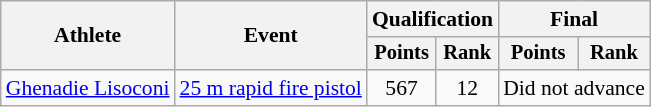<table class="wikitable" style="font-size:90%">
<tr>
<th rowspan="2">Athlete</th>
<th rowspan="2">Event</th>
<th colspan=2>Qualification</th>
<th colspan=2>Final</th>
</tr>
<tr style="font-size:95%">
<th>Points</th>
<th>Rank</th>
<th>Points</th>
<th>Rank</th>
</tr>
<tr align=center>
<td align=left><a href='#'>Ghenadie Lisoconi</a></td>
<td align=left><a href='#'>25 m rapid fire pistol</a></td>
<td>567</td>
<td>12</td>
<td colspan=2>Did not advance</td>
</tr>
</table>
